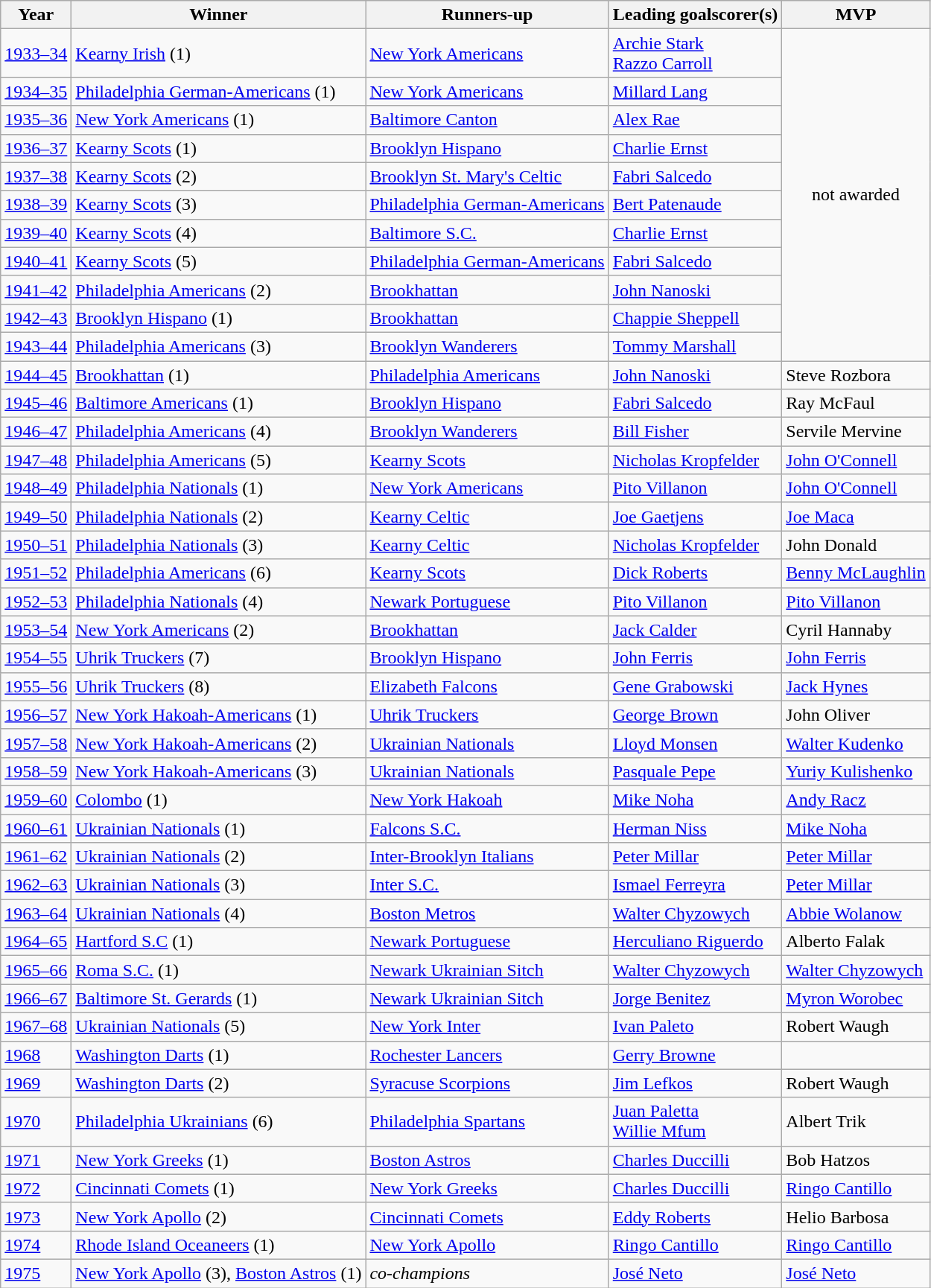<table class="wikitable">
<tr>
<th>Year</th>
<th>Winner </th>
<th>Runners-up</th>
<th>Leading goalscorer(s)</th>
<th>MVP</th>
</tr>
<tr>
<td><a href='#'>1933–34</a></td>
<td><a href='#'>Kearny Irish</a> (1)</td>
<td><a href='#'>New York Americans</a></td>
<td><a href='#'>Archie Stark</a><br><a href='#'>Razzo Carroll</a></td>
<td rowspan="11" style="text-align:center;">not awarded</td>
</tr>
<tr>
<td><a href='#'>1934–35</a></td>
<td><a href='#'>Philadelphia German-Americans</a> (1)</td>
<td><a href='#'>New York Americans</a></td>
<td><a href='#'>Millard Lang</a></td>
</tr>
<tr>
<td><a href='#'>1935–36</a></td>
<td><a href='#'>New York Americans</a> (1)</td>
<td><a href='#'>Baltimore Canton</a></td>
<td><a href='#'>Alex Rae</a></td>
</tr>
<tr>
<td><a href='#'>1936–37</a></td>
<td><a href='#'>Kearny Scots</a> (1)</td>
<td><a href='#'>Brooklyn Hispano</a></td>
<td><a href='#'>Charlie Ernst</a></td>
</tr>
<tr>
<td><a href='#'>1937–38</a></td>
<td><a href='#'>Kearny Scots</a> (2)</td>
<td><a href='#'>Brooklyn St. Mary's Celtic</a></td>
<td><a href='#'>Fabri Salcedo</a></td>
</tr>
<tr>
<td><a href='#'>1938–39</a></td>
<td><a href='#'>Kearny Scots</a> (3)</td>
<td><a href='#'>Philadelphia German-Americans</a></td>
<td><a href='#'>Bert Patenaude</a></td>
</tr>
<tr>
<td><a href='#'>1939–40</a></td>
<td><a href='#'>Kearny Scots</a> (4)</td>
<td><a href='#'>Baltimore S.C.</a></td>
<td><a href='#'>Charlie Ernst</a></td>
</tr>
<tr>
<td><a href='#'>1940–41</a></td>
<td><a href='#'>Kearny Scots</a> (5)</td>
<td><a href='#'>Philadelphia German-Americans</a></td>
<td><a href='#'>Fabri Salcedo</a></td>
</tr>
<tr>
<td><a href='#'>1941–42</a></td>
<td><a href='#'>Philadelphia Americans</a> (2)</td>
<td><a href='#'>Brookhattan</a></td>
<td><a href='#'>John Nanoski</a></td>
</tr>
<tr>
<td><a href='#'>1942–43</a></td>
<td><a href='#'>Brooklyn Hispano</a> (1)</td>
<td><a href='#'>Brookhattan</a></td>
<td><a href='#'>Chappie Sheppell</a></td>
</tr>
<tr>
<td><a href='#'>1943–44</a></td>
<td><a href='#'>Philadelphia Americans</a> (3)</td>
<td><a href='#'>Brooklyn Wanderers</a></td>
<td><a href='#'>Tommy Marshall</a></td>
</tr>
<tr>
<td><a href='#'>1944–45</a></td>
<td><a href='#'>Brookhattan</a> (1)</td>
<td><a href='#'>Philadelphia Americans</a></td>
<td><a href='#'>John Nanoski</a></td>
<td>Steve Rozbora</td>
</tr>
<tr>
<td><a href='#'>1945–46</a></td>
<td><a href='#'>Baltimore Americans</a> (1)</td>
<td><a href='#'>Brooklyn Hispano</a></td>
<td><a href='#'>Fabri Salcedo</a></td>
<td>Ray McFaul</td>
</tr>
<tr>
<td><a href='#'>1946–47</a></td>
<td><a href='#'>Philadelphia Americans</a> (4)</td>
<td><a href='#'>Brooklyn Wanderers</a></td>
<td><a href='#'>Bill Fisher</a></td>
<td>Servile Mervine</td>
</tr>
<tr>
<td><a href='#'>1947–48</a></td>
<td><a href='#'>Philadelphia Americans</a> (5)</td>
<td><a href='#'>Kearny Scots</a></td>
<td><a href='#'>Nicholas Kropfelder</a></td>
<td><a href='#'>John O'Connell</a></td>
</tr>
<tr>
<td><a href='#'>1948–49</a></td>
<td><a href='#'>Philadelphia Nationals</a> (1)</td>
<td><a href='#'>New York Americans</a></td>
<td><a href='#'>Pito Villanon</a></td>
<td><a href='#'>John O'Connell</a></td>
</tr>
<tr>
<td><a href='#'>1949–50</a></td>
<td><a href='#'>Philadelphia Nationals</a> (2)</td>
<td><a href='#'>Kearny Celtic</a></td>
<td><a href='#'>Joe Gaetjens</a></td>
<td><a href='#'>Joe Maca</a></td>
</tr>
<tr>
<td><a href='#'>1950–51</a></td>
<td><a href='#'>Philadelphia Nationals</a> (3)</td>
<td><a href='#'>Kearny Celtic</a></td>
<td><a href='#'>Nicholas Kropfelder</a></td>
<td>John Donald</td>
</tr>
<tr>
<td><a href='#'>1951–52</a></td>
<td><a href='#'>Philadelphia Americans</a> (6)</td>
<td><a href='#'>Kearny Scots</a></td>
<td><a href='#'>Dick Roberts</a></td>
<td><a href='#'>Benny McLaughlin</a></td>
</tr>
<tr>
<td><a href='#'>1952–53</a></td>
<td><a href='#'>Philadelphia Nationals</a> (4)</td>
<td><a href='#'>Newark Portuguese</a></td>
<td><a href='#'>Pito Villanon</a></td>
<td><a href='#'>Pito Villanon</a></td>
</tr>
<tr>
<td><a href='#'>1953–54</a></td>
<td><a href='#'>New York Americans</a> (2)</td>
<td><a href='#'>Brookhattan</a></td>
<td><a href='#'>Jack Calder</a></td>
<td>Cyril Hannaby</td>
</tr>
<tr>
<td><a href='#'>1954–55</a></td>
<td><a href='#'>Uhrik Truckers</a> (7)</td>
<td><a href='#'>Brooklyn Hispano</a></td>
<td><a href='#'>John Ferris</a></td>
<td><a href='#'>John Ferris</a></td>
</tr>
<tr>
<td><a href='#'>1955–56</a></td>
<td><a href='#'>Uhrik Truckers</a> (8)</td>
<td><a href='#'>Elizabeth Falcons</a></td>
<td><a href='#'>Gene Grabowski</a></td>
<td><a href='#'>Jack Hynes</a></td>
</tr>
<tr>
<td><a href='#'>1956–57</a></td>
<td><a href='#'>New York Hakoah-Americans</a> (1)</td>
<td><a href='#'>Uhrik Truckers</a></td>
<td><a href='#'>George Brown</a></td>
<td>John Oliver</td>
</tr>
<tr>
<td><a href='#'>1957–58</a></td>
<td><a href='#'>New York Hakoah-Americans</a> (2)</td>
<td><a href='#'>Ukrainian Nationals</a></td>
<td><a href='#'>Lloyd Monsen</a></td>
<td><a href='#'>Walter Kudenko</a></td>
</tr>
<tr>
<td><a href='#'>1958–59</a></td>
<td><a href='#'>New York Hakoah-Americans</a> (3)</td>
<td><a href='#'>Ukrainian Nationals</a></td>
<td><a href='#'>Pasquale Pepe</a></td>
<td><a href='#'>Yuriy Kulishenko</a></td>
</tr>
<tr>
<td><a href='#'>1959–60</a></td>
<td><a href='#'>Colombo</a> (1)</td>
<td><a href='#'>New York Hakoah</a></td>
<td><a href='#'>Mike Noha</a></td>
<td><a href='#'>Andy Racz</a></td>
</tr>
<tr>
<td><a href='#'>1960–61</a></td>
<td><a href='#'>Ukrainian Nationals</a> (1)</td>
<td><a href='#'>Falcons S.C.</a></td>
<td><a href='#'>Herman Niss</a></td>
<td><a href='#'>Mike Noha</a></td>
</tr>
<tr>
<td><a href='#'>1961–62</a></td>
<td><a href='#'>Ukrainian Nationals</a> (2)</td>
<td><a href='#'>Inter-Brooklyn Italians</a></td>
<td><a href='#'>Peter Millar</a></td>
<td><a href='#'>Peter Millar</a></td>
</tr>
<tr>
<td><a href='#'>1962–63</a></td>
<td><a href='#'>Ukrainian Nationals</a> (3)</td>
<td><a href='#'>Inter S.C.</a></td>
<td><a href='#'>Ismael Ferreyra</a></td>
<td><a href='#'>Peter Millar</a></td>
</tr>
<tr>
<td><a href='#'>1963–64</a></td>
<td><a href='#'>Ukrainian Nationals</a> (4)</td>
<td><a href='#'>Boston Metros</a></td>
<td><a href='#'>Walter Chyzowych</a></td>
<td><a href='#'>Abbie Wolanow</a></td>
</tr>
<tr>
<td><a href='#'>1964–65</a></td>
<td><a href='#'>Hartford S.C</a> (1)</td>
<td><a href='#'>Newark Portuguese</a></td>
<td><a href='#'>Herculiano Riguerdo</a></td>
<td>Alberto Falak</td>
</tr>
<tr>
<td><a href='#'>1965–66</a></td>
<td><a href='#'>Roma S.C.</a> (1)</td>
<td><a href='#'>Newark Ukrainian Sitch</a></td>
<td><a href='#'>Walter Chyzowych</a></td>
<td><a href='#'>Walter Chyzowych</a></td>
</tr>
<tr>
<td><a href='#'>1966–67</a></td>
<td><a href='#'>Baltimore St. Gerards</a> (1)</td>
<td><a href='#'>Newark Ukrainian Sitch</a></td>
<td><a href='#'>Jorge Benitez</a></td>
<td><a href='#'>Myron Worobec</a></td>
</tr>
<tr>
<td><a href='#'>1967–68</a></td>
<td><a href='#'>Ukrainian Nationals</a> (5)</td>
<td><a href='#'>New York Inter</a></td>
<td><a href='#'>Ivan Paleto</a></td>
<td>Robert Waugh</td>
</tr>
<tr>
<td><a href='#'>1968</a></td>
<td><a href='#'>Washington Darts</a> (1)</td>
<td><a href='#'>Rochester Lancers</a></td>
<td><a href='#'>Gerry Browne</a></td>
<td></td>
</tr>
<tr>
<td><a href='#'>1969</a></td>
<td><a href='#'>Washington Darts</a> (2)</td>
<td><a href='#'>Syracuse Scorpions</a></td>
<td><a href='#'>Jim Lefkos</a></td>
<td>Robert Waugh</td>
</tr>
<tr>
<td><a href='#'>1970</a></td>
<td><a href='#'>Philadelphia Ukrainians</a> (6)</td>
<td><a href='#'>Philadelphia Spartans</a></td>
<td><a href='#'>Juan Paletta</a><br><a href='#'>Willie Mfum</a></td>
<td>Albert Trik</td>
</tr>
<tr>
<td><a href='#'>1971</a></td>
<td><a href='#'>New York Greeks</a> (1)</td>
<td><a href='#'>Boston Astros</a></td>
<td><a href='#'>Charles Duccilli</a></td>
<td>Bob Hatzos</td>
</tr>
<tr>
<td><a href='#'>1972</a></td>
<td><a href='#'>Cincinnati Comets</a> (1)</td>
<td><a href='#'>New York Greeks</a></td>
<td><a href='#'>Charles Duccilli</a></td>
<td><a href='#'>Ringo Cantillo</a></td>
</tr>
<tr>
<td><a href='#'>1973</a></td>
<td><a href='#'>New York Apollo</a> (2)</td>
<td><a href='#'>Cincinnati Comets</a></td>
<td><a href='#'>Eddy Roberts</a></td>
<td>Helio Barbosa</td>
</tr>
<tr>
<td><a href='#'>1974</a></td>
<td><a href='#'>Rhode Island Oceaneers</a> (1)</td>
<td><a href='#'>New York Apollo</a></td>
<td><a href='#'>Ringo Cantillo</a></td>
<td><a href='#'>Ringo Cantillo</a></td>
</tr>
<tr>
<td><a href='#'>1975</a></td>
<td><a href='#'>New York Apollo</a> (3), <a href='#'>Boston Astros</a> (1)</td>
<td><em>co-champions</em></td>
<td><a href='#'>José Neto</a></td>
<td><a href='#'>José Neto</a></td>
</tr>
</table>
